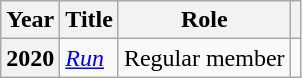<table class="wikitable plainrowheaders">
<tr>
<th>Year</th>
<th>Title</th>
<th>Role</th>
<th scope="col" class="unsortable"></th>
</tr>
<tr>
<th scope="row">2020</th>
<td><em><a href='#'>Run</a></em></td>
<td>Regular member</td>
<td></td>
</tr>
</table>
